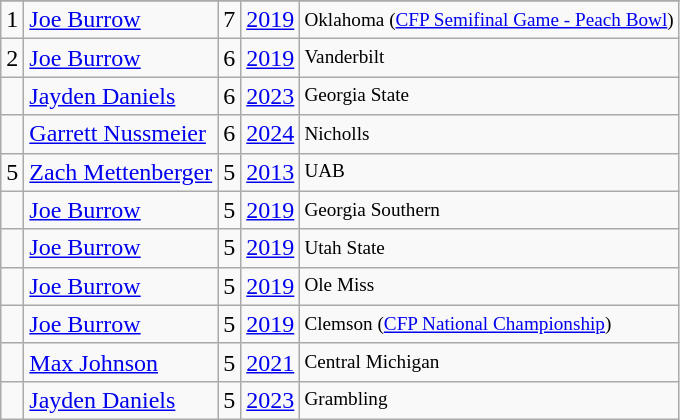<table class="wikitable">
<tr>
</tr>
<tr>
<td>1</td>
<td><a href='#'>Joe Burrow</a></td>
<td>7</td>
<td><a href='#'>2019</a></td>
<td style="font-size:80%;">Oklahoma (<a href='#'>CFP Semifinal Game - Peach Bowl</a>)</td>
</tr>
<tr>
<td>2</td>
<td><a href='#'>Joe Burrow</a></td>
<td>6</td>
<td><a href='#'>2019</a></td>
<td style="font-size:80%;">Vanderbilt</td>
</tr>
<tr>
<td></td>
<td><a href='#'>Jayden Daniels</a></td>
<td>6</td>
<td><a href='#'>2023</a></td>
<td style="font-size:80%;">Georgia State</td>
</tr>
<tr>
<td></td>
<td><a href='#'>Garrett Nussmeier</a></td>
<td>6</td>
<td><a href='#'>2024</a></td>
<td style="font-size:80%;">Nicholls</td>
</tr>
<tr>
<td>5</td>
<td><a href='#'>Zach Mettenberger</a></td>
<td>5</td>
<td><a href='#'>2013</a></td>
<td style="font-size:80%;">UAB</td>
</tr>
<tr>
<td></td>
<td><a href='#'>Joe Burrow</a></td>
<td>5</td>
<td><a href='#'>2019</a></td>
<td style="font-size:80%;">Georgia Southern</td>
</tr>
<tr>
<td></td>
<td><a href='#'>Joe Burrow</a></td>
<td>5</td>
<td><a href='#'>2019</a></td>
<td style="font-size:80%;">Utah State</td>
</tr>
<tr>
<td></td>
<td><a href='#'>Joe Burrow</a></td>
<td>5</td>
<td><a href='#'>2019</a></td>
<td style="font-size:80%;">Ole Miss</td>
</tr>
<tr>
<td></td>
<td><a href='#'>Joe Burrow</a></td>
<td>5</td>
<td><a href='#'>2019</a></td>
<td style="font-size:80%;">Clemson (<a href='#'>CFP National Championship</a>)</td>
</tr>
<tr>
<td></td>
<td><a href='#'>Max Johnson</a></td>
<td>5</td>
<td><a href='#'>2021</a></td>
<td style="font-size:80%;">Central Michigan</td>
</tr>
<tr>
<td></td>
<td><a href='#'>Jayden Daniels</a></td>
<td>5</td>
<td><a href='#'>2023</a></td>
<td style="font-size:80%;">Grambling</td>
</tr>
</table>
